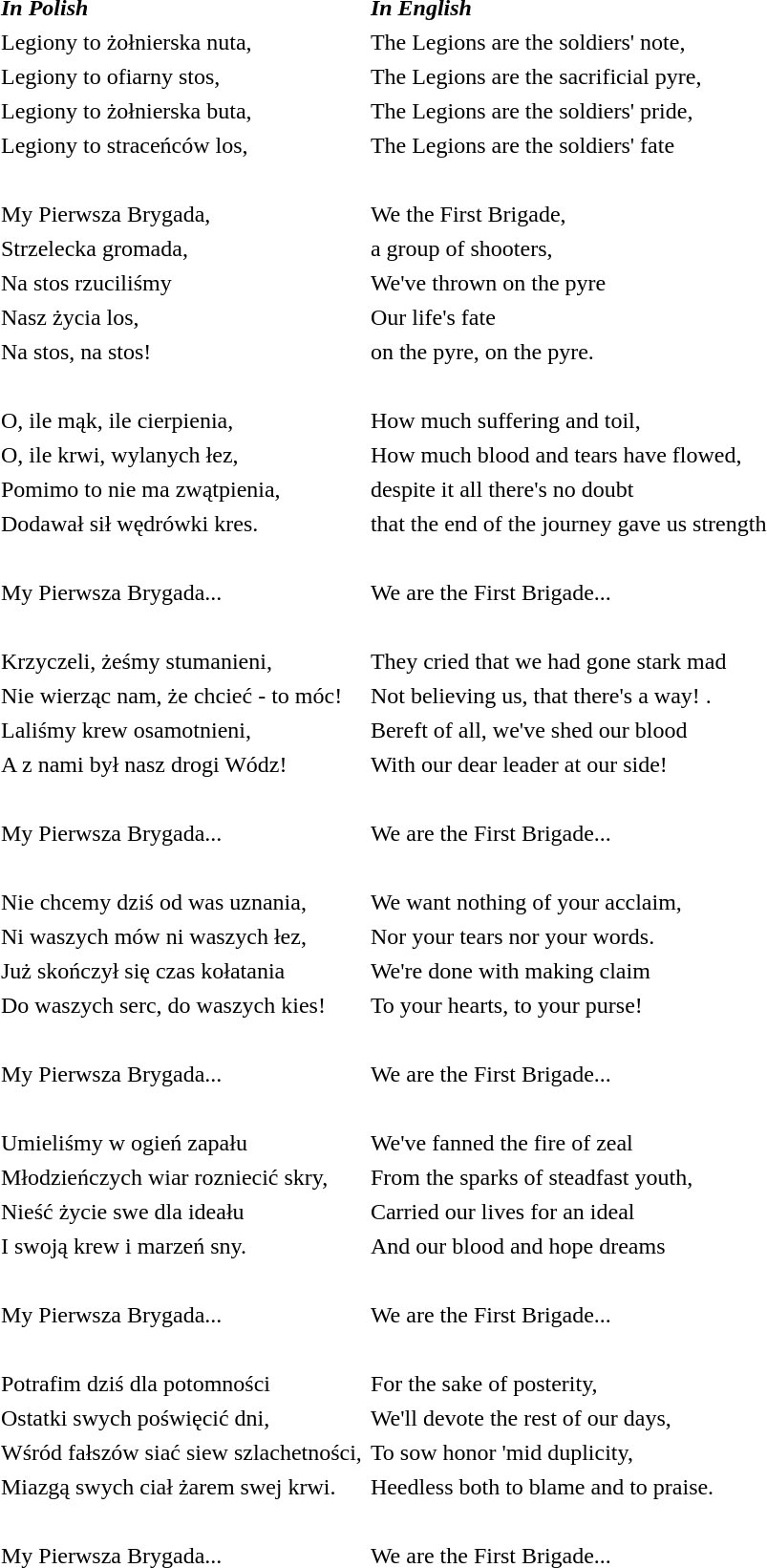<table cellpadding=2 style="background:transparent;">
<tr>
<td><strong><em>In Polish</em></strong></td>
<td><strong><em>In English</em></strong></td>
</tr>
<tr>
<td>Legiony to żołnierska nuta,</td>
<td>The Legions are the soldiers' note,</td>
</tr>
<tr>
<td>Legiony to ofiarny stos,</td>
<td>The Legions are the sacrificial pyre,</td>
</tr>
<tr>
<td>Legiony to żołnierska buta,</td>
<td>The Legions are the soldiers' pride,</td>
</tr>
<tr>
<td>Legiony to straceńców los,</td>
<td>The Legions are the soldiers' fate</td>
</tr>
<tr>
<td><br></td>
</tr>
<tr>
<td>My Pierwsza Brygada,</td>
<td>We the First Brigade,</td>
</tr>
<tr>
<td>Strzelecka gromada,</td>
<td>a group of shooters,</td>
</tr>
<tr>
<td>Na stos rzuciliśmy</td>
<td>We've thrown on the pyre</td>
</tr>
<tr>
<td>Nasz życia los,</td>
<td>Our life's fate</td>
</tr>
<tr>
<td>Na stos, na stos!</td>
<td>on the pyre, on the pyre.</td>
</tr>
<tr>
<td><br></td>
</tr>
<tr>
<td>O, ile mąk, ile cierpienia,</td>
<td>How much suffering and toil,</td>
</tr>
<tr>
<td>O, ile krwi, wylanych łez,</td>
<td>How much blood and tears have flowed,</td>
</tr>
<tr>
<td>Pomimo to nie ma zwątpienia,</td>
<td>despite it all there's no doubt</td>
</tr>
<tr>
<td>Dodawał sił wędrówki kres.</td>
<td>that the end of the journey gave us strength</td>
</tr>
<tr>
<td><br></td>
</tr>
<tr>
<td>My Pierwsza Brygada...</td>
<td>We are the First Brigade...</td>
</tr>
<tr>
<td><br></td>
</tr>
<tr>
<td>Krzyczeli, żeśmy stumanieni,</td>
<td>They cried that we had gone stark mad</td>
</tr>
<tr>
<td>Nie wierząc nam, że chcieć - to móc!</td>
<td>Not believing us, that  there's a way! .</td>
</tr>
<tr>
<td>Laliśmy krew osamotnieni,</td>
<td>Bereft of all, we've shed our blood</td>
</tr>
<tr>
<td>A z nami był nasz drogi Wódz!</td>
<td>With our dear leader at our side!</td>
</tr>
<tr>
<td><br></td>
</tr>
<tr>
<td>My Pierwsza Brygada...</td>
<td>We are the First Brigade...</td>
</tr>
<tr>
<td><br></td>
</tr>
<tr>
<td>Nie chcemy dziś od was uznania,</td>
<td>We want nothing of your acclaim,</td>
</tr>
<tr>
<td>Ni waszych mów ni waszych łez,</td>
<td>Nor your tears nor your words.</td>
</tr>
<tr>
<td>Już skończył się czas kołatania</td>
<td>We're done with making claim</td>
</tr>
<tr>
<td>Do waszych serc, do waszych kies!</td>
<td>To your hearts, to your purse!</td>
</tr>
<tr>
<td><br></td>
</tr>
<tr>
<td>My Pierwsza Brygada...</td>
<td>We are the First Brigade...</td>
</tr>
<tr>
<td><br></td>
</tr>
<tr>
<td>Umieliśmy w ogień zapału</td>
<td>We've fanned the fire of zeal</td>
</tr>
<tr>
<td>Młodzieńczych wiar rozniecić skry,</td>
<td>From the sparks of steadfast youth,</td>
</tr>
<tr>
<td>Nieść życie swe dla ideału</td>
<td>Carried our lives for an ideal</td>
</tr>
<tr>
<td>I swoją krew i marzeń sny.</td>
<td>And our blood and hope dreams</td>
</tr>
<tr>
<td><br></td>
</tr>
<tr>
<td>My Pierwsza Brygada...</td>
<td>We are the First Brigade...</td>
</tr>
<tr>
<td><br></td>
</tr>
<tr>
<td>Potrafim dziś dla potomności</td>
<td>For the sake of posterity,</td>
</tr>
<tr>
<td>Ostatki swych poświęcić dni,</td>
<td>We'll devote the rest of our days,</td>
</tr>
<tr>
<td>Wśród fałszów siać siew szlachetności,</td>
<td>To sow honor 'mid duplicity,</td>
</tr>
<tr>
<td>Miazgą swych ciał żarem swej krwi.</td>
<td>Heedless both to blame and to praise.</td>
</tr>
<tr>
<td><br></td>
</tr>
<tr>
<td>My Pierwsza Brygada...</td>
<td>We are the First Brigade...</td>
</tr>
<tr>
</tr>
</table>
